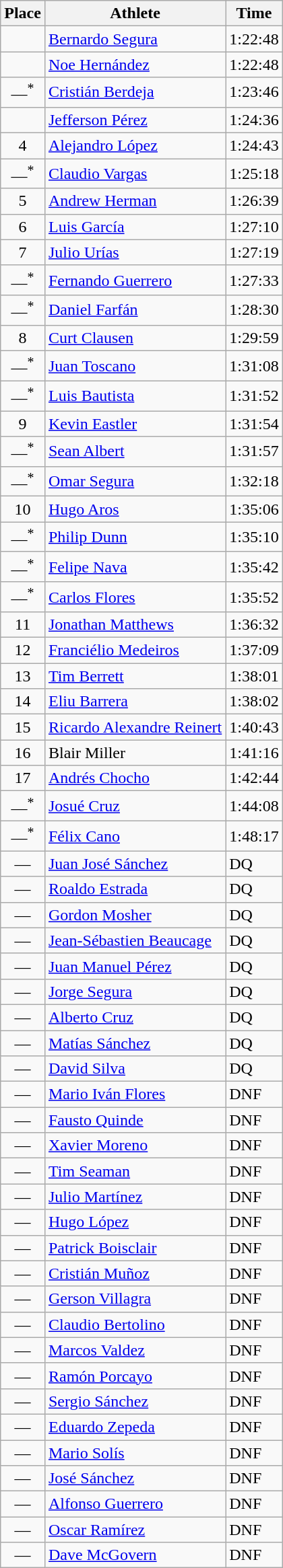<table class=wikitable>
<tr>
<th>Place</th>
<th>Athlete</th>
<th>Time</th>
</tr>
<tr>
<td align=center></td>
<td><a href='#'>Bernardo Segura</a> </td>
<td>1:22:48</td>
</tr>
<tr>
<td align=center></td>
<td><a href='#'>Noe Hernández</a> </td>
<td>1:22:48</td>
</tr>
<tr>
<td align=center>—<sup>*</sup></td>
<td><a href='#'>Cristián Berdeja</a> </td>
<td>1:23:46</td>
</tr>
<tr>
<td align=center></td>
<td><a href='#'>Jefferson Pérez</a> </td>
<td>1:24:36</td>
</tr>
<tr>
<td align=center>4</td>
<td><a href='#'>Alejandro López</a> </td>
<td>1:24:43</td>
</tr>
<tr>
<td align=center>—<sup>*</sup></td>
<td><a href='#'>Claudio Vargas</a> </td>
<td>1:25:18</td>
</tr>
<tr>
<td align=center>5</td>
<td><a href='#'>Andrew Herman</a> </td>
<td>1:26:39</td>
</tr>
<tr>
<td align=center>6</td>
<td><a href='#'>Luis García</a> </td>
<td>1:27:10</td>
</tr>
<tr>
<td align=center>7</td>
<td><a href='#'>Julio Urías</a> </td>
<td>1:27:19</td>
</tr>
<tr>
<td align=center>—<sup>*</sup></td>
<td><a href='#'>Fernando Guerrero</a> </td>
<td>1:27:33</td>
</tr>
<tr>
<td align=center>—<sup>*</sup></td>
<td><a href='#'>Daniel Farfán</a> </td>
<td>1:28:30</td>
</tr>
<tr>
<td align=center>8</td>
<td><a href='#'>Curt Clausen</a> </td>
<td>1:29:59</td>
</tr>
<tr>
<td align=center>—<sup>*</sup></td>
<td><a href='#'>Juan Toscano</a> </td>
<td>1:31:08</td>
</tr>
<tr>
<td align=center>—<sup>*</sup></td>
<td><a href='#'>Luis Bautista</a> </td>
<td>1:31:52</td>
</tr>
<tr>
<td align=center>9</td>
<td><a href='#'>Kevin Eastler</a> </td>
<td>1:31:54</td>
</tr>
<tr>
<td align=center>—<sup>*</sup></td>
<td><a href='#'>Sean Albert</a> </td>
<td>1:31:57</td>
</tr>
<tr>
<td align=center>—<sup>*</sup></td>
<td><a href='#'>Omar Segura</a> </td>
<td>1:32:18</td>
</tr>
<tr>
<td align=center>10</td>
<td><a href='#'>Hugo Aros</a> </td>
<td>1:35:06</td>
</tr>
<tr>
<td align=center>—<sup>*</sup></td>
<td><a href='#'>Philip Dunn</a> </td>
<td>1:35:10</td>
</tr>
<tr>
<td align=center>—<sup>*</sup></td>
<td><a href='#'>Felipe Nava</a> </td>
<td>1:35:42</td>
</tr>
<tr>
<td align=center>—<sup>*</sup></td>
<td><a href='#'>Carlos Flores</a> </td>
<td>1:35:52</td>
</tr>
<tr>
<td align=center>11</td>
<td><a href='#'>Jonathan Matthews</a> </td>
<td>1:36:32</td>
</tr>
<tr>
<td align=center>12</td>
<td><a href='#'>Franciélio Medeiros</a> </td>
<td>1:37:09</td>
</tr>
<tr>
<td align=center>13</td>
<td><a href='#'>Tim Berrett</a> </td>
<td>1:38:01</td>
</tr>
<tr>
<td align=center>14</td>
<td><a href='#'>Eliu Barrera</a> </td>
<td>1:38:02</td>
</tr>
<tr>
<td align=center>15</td>
<td><a href='#'>Ricardo Alexandre Reinert</a> </td>
<td>1:40:43</td>
</tr>
<tr>
<td align=center>16</td>
<td>Blair Miller </td>
<td>1:41:16</td>
</tr>
<tr>
<td align=center>17</td>
<td><a href='#'>Andrés Chocho</a> </td>
<td>1:42:44</td>
</tr>
<tr>
<td align=center>—<sup>*</sup></td>
<td><a href='#'>Josué Cruz</a> </td>
<td>1:44:08</td>
</tr>
<tr>
<td align=center>—<sup>*</sup></td>
<td><a href='#'>Félix Cano</a> </td>
<td>1:48:17</td>
</tr>
<tr>
<td align=center>—</td>
<td><a href='#'>Juan José Sánchez</a> </td>
<td>DQ</td>
</tr>
<tr>
<td align=center>—</td>
<td><a href='#'>Roaldo Estrada</a> </td>
<td>DQ</td>
</tr>
<tr>
<td align=center>—</td>
<td><a href='#'>Gordon Mosher</a> </td>
<td>DQ</td>
</tr>
<tr>
<td align=center>—</td>
<td><a href='#'>Jean-Sébastien Beaucage</a> </td>
<td>DQ</td>
</tr>
<tr>
<td align=center>—</td>
<td><a href='#'>Juan Manuel Pérez</a> </td>
<td>DQ</td>
</tr>
<tr>
<td align=center>—</td>
<td><a href='#'>Jorge Segura</a> </td>
<td>DQ</td>
</tr>
<tr>
<td align=center>—</td>
<td><a href='#'>Alberto Cruz</a> </td>
<td>DQ</td>
</tr>
<tr>
<td align=center>—</td>
<td><a href='#'>Matías Sánchez</a> </td>
<td>DQ</td>
</tr>
<tr>
<td align=center>—</td>
<td><a href='#'>David Silva</a> </td>
<td>DQ</td>
</tr>
<tr>
<td align=center>—</td>
<td><a href='#'>Mario Iván Flores</a> </td>
<td>DNF</td>
</tr>
<tr>
<td align=center>—</td>
<td><a href='#'>Fausto Quinde</a> </td>
<td>DNF</td>
</tr>
<tr>
<td align=center>—</td>
<td><a href='#'>Xavier Moreno</a> </td>
<td>DNF</td>
</tr>
<tr>
<td align=center>—</td>
<td><a href='#'>Tim Seaman</a> </td>
<td>DNF</td>
</tr>
<tr>
<td align=center>—</td>
<td><a href='#'>Julio Martínez</a> </td>
<td>DNF</td>
</tr>
<tr>
<td align=center>—</td>
<td><a href='#'>Hugo López</a> </td>
<td>DNF</td>
</tr>
<tr>
<td align=center>—</td>
<td><a href='#'>Patrick Boisclair</a> </td>
<td>DNF</td>
</tr>
<tr>
<td align=center>—</td>
<td><a href='#'>Cristián Muñoz</a> </td>
<td>DNF</td>
</tr>
<tr>
<td align=center>—</td>
<td><a href='#'>Gerson Villagra</a> </td>
<td>DNF</td>
</tr>
<tr>
<td align=center>—</td>
<td><a href='#'>Claudio Bertolino</a> </td>
<td>DNF</td>
</tr>
<tr>
<td align=center>—</td>
<td><a href='#'>Marcos Valdez</a> </td>
<td>DNF</td>
</tr>
<tr>
<td align=center>—</td>
<td><a href='#'>Ramón Porcayo</a> </td>
<td>DNF</td>
</tr>
<tr>
<td align=center>—</td>
<td><a href='#'>Sergio Sánchez</a> </td>
<td>DNF</td>
</tr>
<tr>
<td align=center>—</td>
<td><a href='#'>Eduardo Zepeda</a> </td>
<td>DNF</td>
</tr>
<tr>
<td align=center>—</td>
<td><a href='#'>Mario Solís</a> </td>
<td>DNF</td>
</tr>
<tr>
<td align=center>—</td>
<td><a href='#'>José Sánchez</a> </td>
<td>DNF</td>
</tr>
<tr>
<td align=center>—</td>
<td><a href='#'>Alfonso Guerrero</a> </td>
<td>DNF</td>
</tr>
<tr>
<td align=center>—</td>
<td><a href='#'>Oscar Ramírez</a> </td>
<td>DNF</td>
</tr>
<tr>
<td align=center>—</td>
<td><a href='#'>Dave McGovern</a> </td>
<td>DNF</td>
</tr>
</table>
